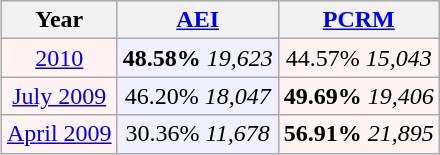<table class="wikitable"  style="float:right; font-size:100%; margin: 1em 1em 1em 1em;">
<tr style="background:lightgrey;">
<th>Year</th>
<th><a href='#'>AEI</a></th>
<th><a href='#'>PCRM</a></th>
</tr>
<tr>
<td style="text-align:center; background:#fff3f3;"><a href='#'>2010</a></td>
<td style="text-align:center; background:#f0f0ff;"><strong>48.58%</strong> <em>19,623</em></td>
<td style="text-align:center; background:#fff3f3;">44.57% <em>15,043</em></td>
</tr>
<tr>
<td style="text-align:center; background:#fff3f3;"><a href='#'>July 2009</a></td>
<td style="text-align:center; background:#f0f0ff;">46.20% <em>18,047</em></td>
<td style="text-align:center; background:#fff3f3;"><strong>49.69%</strong> <em>19,406</em></td>
</tr>
<tr>
<td style="text-align:center; background:#fff3f3;"><a href='#'>April 2009</a></td>
<td style="text-align:center; background:#f0f0ff;">30.36% <em>11,678</em></td>
<td style="text-align:center; background:#fff3f3;"><strong>56.91%</strong> <em>21,895</em></td>
</tr>
</table>
